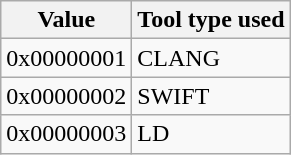<table class="wikitable">
<tr>
<th>Value</th>
<th>Tool type used</th>
</tr>
<tr>
<td>0x00000001</td>
<td>CLANG</td>
</tr>
<tr>
<td>0x00000002</td>
<td>SWIFT</td>
</tr>
<tr>
<td>0x00000003</td>
<td>LD</td>
</tr>
</table>
